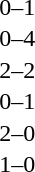<table cellspacing=1 width=70%>
<tr>
<th width=25%></th>
<th width=30%></th>
<th width=15%></th>
<th width=30%></th>
</tr>
<tr>
<td></td>
<td align=right></td>
<td align=center>0–1</td>
<td></td>
</tr>
<tr>
<td></td>
<td align=right></td>
<td align=center>0–4</td>
<td></td>
</tr>
<tr>
<td></td>
<td align=right></td>
<td align=center>2–2</td>
<td></td>
</tr>
<tr>
<td></td>
<td align=right></td>
<td align=center>0–1</td>
<td></td>
</tr>
<tr>
<td></td>
<td align=right></td>
<td align=center>2–0</td>
<td></td>
</tr>
<tr>
<td></td>
<td align=right></td>
<td align=center>1–0</td>
<td></td>
</tr>
</table>
